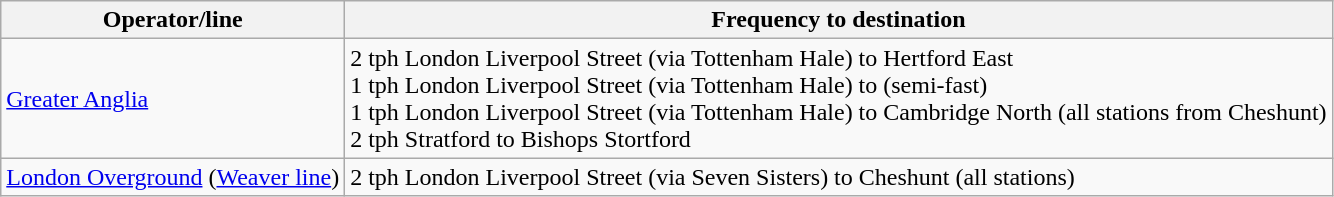<table class="wikitable">
<tr>
<th>Operator/line</th>
<th>Frequency to destination</th>
</tr>
<tr>
<td><a href='#'>Greater Anglia</a></td>
<td>2 tph London Liverpool Street (via Tottenham Hale) to Hertford East <br> 1 tph London Liverpool Street (via Tottenham Hale) to  (semi-fast) <br> 1 tph London Liverpool Street (via Tottenham Hale) to Cambridge North (all stations from Cheshunt) <br> 2 tph Stratford to Bishops Stortford<br></td>
</tr>
<tr>
<td><a href='#'>London Overground</a> (<a href='#'>Weaver line</a>)</td>
<td>2 tph London Liverpool Street (via Seven Sisters) to Cheshunt (all stations) <br></td>
</tr>
</table>
